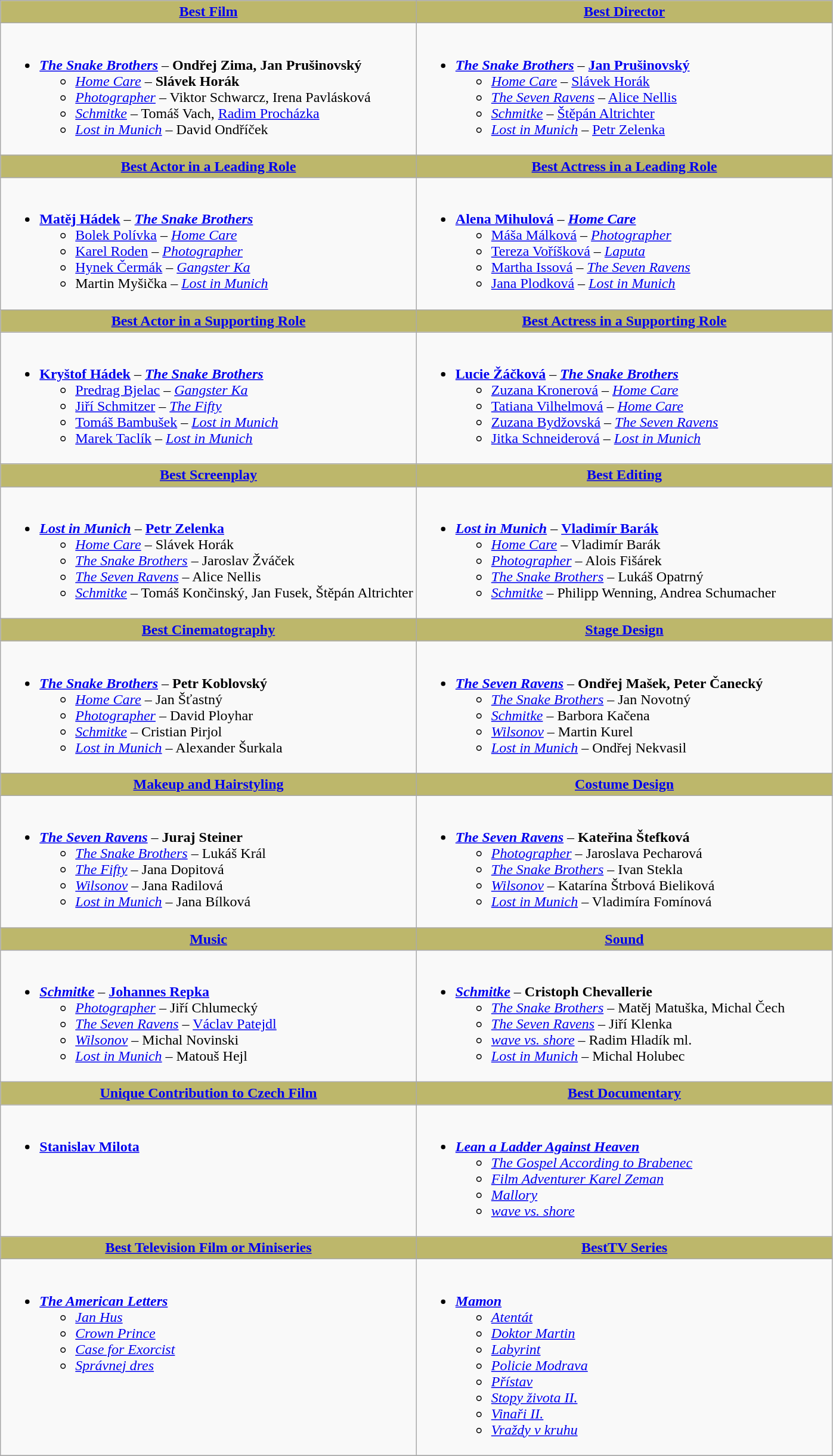<table class=wikitable>
<tr>
<th style="background:#BDB76B; width: 50%"><a href='#'>Best Film</a></th>
<th style="background:#BDB76B; width: 50%"><a href='#'>Best Director</a></th>
</tr>
<tr>
<td valign="top"><br><ul><li><strong><em><a href='#'>The Snake Brothers</a></em></strong> – <strong>Ondřej Zima, Jan Prušinovský</strong><ul><li><em><a href='#'>Home Care</a></em> – <strong>Slávek Horák</strong></li><li><em><a href='#'>Photographer</a></em> – Viktor Schwarcz, Irena Pavlásková</li><li><em><a href='#'>Schmitke</a></em> – Tomáš Vach, <a href='#'>Radim Procházka</a></li><li><em><a href='#'>Lost in Munich</a></em> – David Ondříček</li></ul></li></ul></td>
<td valign="top"><br><ul><li><strong><em><a href='#'>The Snake Brothers</a></em></strong> – <strong><a href='#'>Jan Prušinovský</a></strong><ul><li><em><a href='#'>Home Care</a></em> – <a href='#'>Slávek Horák</a></li><li><em><a href='#'>The Seven Ravens</a></em> – <a href='#'>Alice Nellis</a></li><li><em><a href='#'>Schmitke</a></em> – <a href='#'>Štěpán Altrichter</a></li><li><em><a href='#'>Lost in Munich</a></em> – <a href='#'>Petr Zelenka</a></li></ul></li></ul></td>
</tr>
<tr>
<th style="background:#BDB76B;"><a href='#'>Best Actor in a Leading Role</a></th>
<th style="background:#BDB76B;"><a href='#'>Best Actress in a Leading Role</a></th>
</tr>
<tr>
<td valign="top"><br><ul><li><strong><a href='#'>Matěj Hádek</a></strong> – <strong><em><a href='#'>The Snake Brothers</a></em></strong><ul><li><a href='#'>Bolek Polívka</a> – <em><a href='#'>Home Care</a></em></li><li><a href='#'>Karel Roden</a> – <em><a href='#'>Photographer</a></em></li><li><a href='#'>Hynek Čermák</a> – <em><a href='#'>Gangster Ka</a></em></li><li>Martin Myšička – <em><a href='#'>Lost in Munich</a></em></li></ul></li></ul></td>
<td valign="top"><br><ul><li><strong><a href='#'>Alena Mihulová</a></strong> – <strong><em><a href='#'>Home Care</a></em></strong><ul><li><a href='#'>Máša Málková</a> – <em><a href='#'>Photographer</a></em></li><li><a href='#'>Tereza Voříšková</a> – <em><a href='#'>Laputa</a></em></li><li><a href='#'>Martha Issová</a> – <em><a href='#'>The Seven Ravens</a></em></li><li><a href='#'>Jana Plodková</a> – <em><a href='#'>Lost in Munich</a></em></li></ul></li></ul></td>
</tr>
<tr>
<th style="background:#BDB76B;"><a href='#'>Best Actor in a Supporting Role</a></th>
<th style="background:#BDB76B;"><a href='#'>Best Actress in a Supporting Role</a></th>
</tr>
<tr>
<td valign="top"><br><ul><li><strong><a href='#'>Kryštof Hádek</a></strong> – <strong><em><a href='#'>The Snake Brothers</a></em></strong><ul><li><a href='#'>Predrag Bjelac</a> – <em><a href='#'>Gangster Ka</a></em></li><li><a href='#'>Jiří Schmitzer</a> – <em><a href='#'>The Fifty</a></em></li><li><a href='#'>Tomáš Bambušek</a> – <em><a href='#'>Lost in Munich</a></em></li><li><a href='#'>Marek Taclík</a> – <em><a href='#'>Lost in Munich</a></em></li></ul></li></ul></td>
<td valign="top"><br><ul><li><strong><a href='#'>Lucie Žáčková</a></strong> – <strong><em><a href='#'>The Snake Brothers</a></em></strong><ul><li><a href='#'>Zuzana Kronerová</a> – <em><a href='#'>Home Care</a></em></li><li><a href='#'>Tatiana Vilhelmová</a> – <em><a href='#'>Home Care</a></em></li><li><a href='#'>Zuzana Bydžovská</a> – <em><a href='#'>The Seven Ravens</a></em></li><li><a href='#'>Jitka Schneiderová</a> – <em><a href='#'>Lost in Munich</a></em></li></ul></li></ul></td>
</tr>
<tr>
<th style="background:#BDB76B;"><a href='#'>Best Screenplay</a></th>
<th style="background:#BDB76B;"><a href='#'>Best Editing</a></th>
</tr>
<tr>
<td valign="top"><br><ul><li><strong><em><a href='#'>Lost in Munich</a></em></strong> – <strong><a href='#'>Petr Zelenka</a></strong><ul><li><em><a href='#'>Home Care</a></em> – Slávek Horák</li><li><em><a href='#'>The Snake Brothers</a></em> – Jaroslav Žváček</li><li><em><a href='#'>The Seven Ravens</a></em> – Alice Nellis</li><li><em><a href='#'>Schmitke</a></em> – Tomáš Končinský, Jan Fusek, Štěpán Altrichter</li></ul></li></ul></td>
<td valign="top"><br><ul><li><strong><em><a href='#'>Lost in Munich</a></em></strong> – <strong><a href='#'>Vladimír Barák</a></strong><ul><li><em><a href='#'>Home Care</a></em> – Vladimír Barák</li><li><em><a href='#'>Photographer</a></em> – Alois Fišárek</li><li><em><a href='#'>The Snake Brothers</a></em> – Lukáš Opatrný</li><li><em><a href='#'>Schmitke</a></em> – Philipp Wenning, Andrea Schumacher</li></ul></li></ul></td>
</tr>
<tr>
<th style="background:#BDB76B;"><a href='#'>Best Cinematography</a></th>
<th style="background:#BDB76B;"><a href='#'>Stage Design</a></th>
</tr>
<tr>
<td valign="top"><br><ul><li><strong><em><a href='#'>The Snake Brothers</a></em></strong> – <strong>Petr Koblovský</strong><ul><li><em><a href='#'>Home Care</a></em> – Jan Šťastný</li><li><em><a href='#'>Photographer</a></em> – David Ployhar</li><li><em><a href='#'>Schmitke</a></em> – Cristian Pirjol</li><li><em><a href='#'>Lost in Munich</a></em> – Alexander Šurkala</li></ul></li></ul></td>
<td valign="top"><br><ul><li><strong><em><a href='#'>The Seven Ravens</a></em></strong> – <strong>Ondřej Mašek, Peter Čanecký</strong><ul><li><em><a href='#'>The Snake Brothers</a></em> – Jan Novotný</li><li><em><a href='#'>Schmitke</a></em> – Barbora Kačena</li><li><em><a href='#'>Wilsonov</a></em> – Martin Kurel</li><li><em><a href='#'>Lost in Munich</a></em> – Ondřej Nekvasil</li></ul></li></ul></td>
</tr>
<tr>
<th style="background:#BDB76B;"><a href='#'>Makeup and Hairstyling</a></th>
<th style="background:#BDB76B;"><a href='#'>Costume Design</a></th>
</tr>
<tr>
<td valign="top"><br><ul><li><strong><em><a href='#'>The Seven Ravens</a></em></strong> – <strong>Juraj Steiner</strong><ul><li><em><a href='#'>The Snake Brothers</a></em> – Lukáš Král</li><li><em><a href='#'>The Fifty</a></em> – Jana Dopitová</li><li><em><a href='#'>Wilsonov</a></em> – Jana Radilová</li><li><em><a href='#'>Lost in Munich</a></em> – Jana Bílková</li></ul></li></ul></td>
<td valign="top"><br><ul><li><strong><em><a href='#'>The Seven Ravens</a></em></strong> – <strong>Kateřina Štefková</strong><ul><li><em><a href='#'>Photographer</a></em> – Jaroslava Pecharová</li><li><em><a href='#'>The Snake Brothers</a></em> – Ivan Stekla</li><li><em><a href='#'>Wilsonov</a></em> – Katarína Štrbová Bieliková</li><li><em><a href='#'>Lost in Munich</a></em> – Vladimíra Fomínová</li></ul></li></ul></td>
</tr>
<tr>
<th style="background:#BDB76B;"><a href='#'>Music</a></th>
<th style="background:#BDB76B;"><a href='#'>Sound</a></th>
</tr>
<tr>
<td valign="top"><br><ul><li><strong><em><a href='#'>Schmitke</a></em></strong> – <strong><a href='#'>Johannes Repka</a></strong><ul><li><em><a href='#'>Photographer</a></em> – Jiří Chlumecký</li><li><em><a href='#'>The Seven Ravens</a></em> – <a href='#'>Václav Patejdl</a></li><li><em><a href='#'>Wilsonov</a></em> – Michal Novinski</li><li><em><a href='#'>Lost in Munich</a></em> – Matouš Hejl</li></ul></li></ul></td>
<td valign="top"><br><ul><li><strong><em><a href='#'>Schmitke</a></em></strong> – <strong>Cristoph Chevallerie</strong><ul><li><em><a href='#'>The Snake Brothers</a></em> – Matěj Matuška, Michal Čech</li><li><em><a href='#'>The Seven Ravens</a></em> – Jiří Klenka</li><li><em><a href='#'>wave vs. shore</a></em> – Radim Hladík ml.</li><li><em><a href='#'>Lost in Munich</a></em> – Michal Holubec</li></ul></li></ul></td>
</tr>
<tr>
<th style="background:#BDB76B;"><a href='#'>Unique Contribution to Czech Film</a></th>
<th style="background:#BDB76B;"><a href='#'>Best Documentary</a></th>
</tr>
<tr>
<td valign="top"><br><ul><li><strong><a href='#'>Stanislav Milota</a></strong></li></ul></td>
<td valign="top"><br><ul><li><strong><em><a href='#'>Lean a Ladder Against Heaven</a></em></strong><ul><li><em><a href='#'>The Gospel According to Brabenec</a></em></li><li><em><a href='#'>Film Adventurer Karel Zeman</a></em></li><li><em><a href='#'>Mallory</a></em></li><li><em><a href='#'>wave vs. shore</a></em></li></ul></li></ul></td>
</tr>
<tr>
<th style="background:#BDB76B;"><a href='#'>Best Television Film or Miniseries</a></th>
<th style="background:#BDB76B;"><a href='#'>BestTV Series</a></th>
</tr>
<tr>
<td valign="top"><br><ul><li><strong><em><a href='#'>The American Letters</a></em></strong><ul><li><em><a href='#'>Jan Hus</a></em></li><li><em><a href='#'>Crown Prince</a></em></li><li><em><a href='#'>Case for Exorcist</a></em></li><li><em><a href='#'>Správnej dres</a></em></li></ul></li></ul></td>
<td valign="top"><br><ul><li><strong><em><a href='#'>Mamon</a></em></strong><ul><li><em><a href='#'>Atentát</a></em></li><li><em><a href='#'>Doktor Martin</a></em></li><li><em><a href='#'>Labyrint</a></em></li><li><em><a href='#'>Policie Modrava</a></em></li><li><em><a href='#'>Přístav</a></em></li><li><em><a href='#'>Stopy života II.</a></em></li><li><em><a href='#'>Vinaři II.</a></em></li><li><em><a href='#'>Vraždy v kruhu</a></em></li></ul></li></ul></td>
</tr>
<tr>
</tr>
</table>
